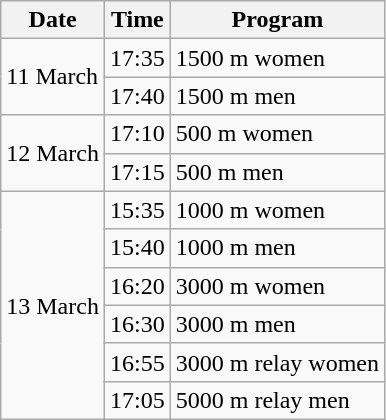<table class="wikitable">
<tr>
<th>Date</th>
<th>Time</th>
<th>Program</th>
</tr>
<tr>
<td rowspan=2>11 March</td>
<td>17:35</td>
<td>1500 m women</td>
</tr>
<tr>
<td>17:40</td>
<td>1500 m men</td>
</tr>
<tr>
<td rowspan=2>12 March</td>
<td>17:10</td>
<td>500 m women</td>
</tr>
<tr>
<td>17:15</td>
<td>500 m men</td>
</tr>
<tr>
<td rowspan=6>13 March</td>
<td>15:35</td>
<td>1000 m women</td>
</tr>
<tr>
<td>15:40</td>
<td>1000 m men</td>
</tr>
<tr>
<td>16:20</td>
<td>3000 m women</td>
</tr>
<tr>
<td>16:30</td>
<td>3000 m men</td>
</tr>
<tr>
<td>16:55</td>
<td>3000 m relay women</td>
</tr>
<tr>
<td>17:05</td>
<td>5000 m relay men</td>
</tr>
</table>
